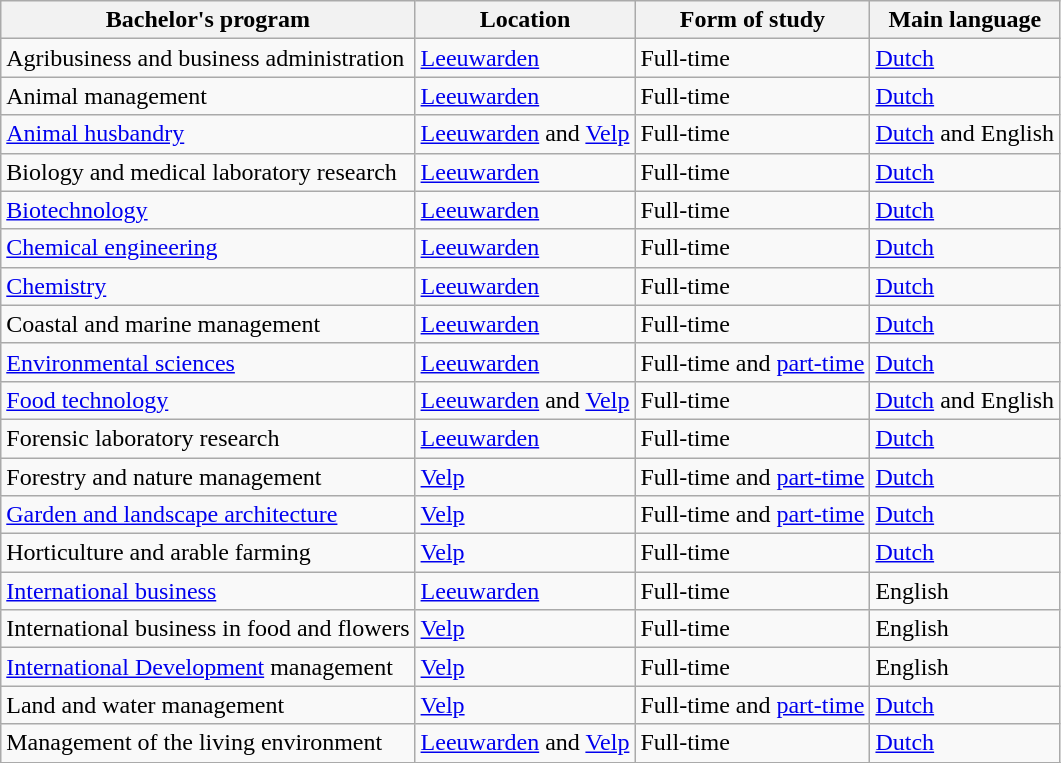<table class="wikitable">
<tr>
<th>Bachelor's program</th>
<th>Location</th>
<th>Form of study</th>
<th>Main language</th>
</tr>
<tr>
<td>Agribusiness and business administration</td>
<td><a href='#'>Leeuwarden</a></td>
<td>Full-time</td>
<td><a href='#'>Dutch</a></td>
</tr>
<tr>
<td>Animal management</td>
<td><a href='#'>Leeuwarden</a></td>
<td>Full-time</td>
<td><a href='#'>Dutch</a></td>
</tr>
<tr>
<td><a href='#'>Animal husbandry</a></td>
<td><a href='#'>Leeuwarden</a> and <a href='#'>Velp</a></td>
<td>Full-time</td>
<td><a href='#'>Dutch</a> and English</td>
</tr>
<tr>
<td>Biology and medical laboratory research</td>
<td><a href='#'>Leeuwarden</a></td>
<td>Full-time</td>
<td><a href='#'>Dutch</a></td>
</tr>
<tr>
<td><a href='#'>Biotechnology</a></td>
<td><a href='#'>Leeuwarden</a></td>
<td>Full-time</td>
<td><a href='#'>Dutch</a></td>
</tr>
<tr>
<td><a href='#'>Chemical engineering</a></td>
<td><a href='#'>Leeuwarden</a></td>
<td>Full-time</td>
<td><a href='#'>Dutch</a></td>
</tr>
<tr>
<td><a href='#'>Chemistry</a></td>
<td><a href='#'>Leeuwarden</a></td>
<td>Full-time</td>
<td><a href='#'>Dutch</a></td>
</tr>
<tr>
<td>Coastal and marine management</td>
<td><a href='#'>Leeuwarden</a></td>
<td>Full-time</td>
<td><a href='#'>Dutch</a></td>
</tr>
<tr>
<td><a href='#'>Environmental sciences</a></td>
<td><a href='#'>Leeuwarden</a></td>
<td>Full-time and <a href='#'>part-time</a></td>
<td><a href='#'>Dutch</a></td>
</tr>
<tr>
<td><a href='#'>Food technology</a></td>
<td><a href='#'>Leeuwarden</a> and <a href='#'>Velp</a></td>
<td>Full-time</td>
<td><a href='#'>Dutch</a> and English</td>
</tr>
<tr>
<td>Forensic laboratory research</td>
<td><a href='#'>Leeuwarden</a></td>
<td>Full-time</td>
<td><a href='#'>Dutch</a></td>
</tr>
<tr>
<td>Forestry and nature management</td>
<td><a href='#'>Velp</a></td>
<td>Full-time and <a href='#'>part-time</a></td>
<td><a href='#'>Dutch</a></td>
</tr>
<tr>
<td><a href='#'>Garden and landscape architecture</a></td>
<td><a href='#'>Velp</a></td>
<td>Full-time and <a href='#'>part-time</a></td>
<td><a href='#'>Dutch</a></td>
</tr>
<tr>
<td>Horticulture and arable farming</td>
<td><a href='#'>Velp</a></td>
<td>Full-time</td>
<td><a href='#'>Dutch</a></td>
</tr>
<tr>
<td><a href='#'>International business</a></td>
<td><a href='#'>Leeuwarden</a></td>
<td>Full-time</td>
<td>English</td>
</tr>
<tr>
<td>International business in food and flowers</td>
<td><a href='#'>Velp</a></td>
<td>Full-time</td>
<td>English</td>
</tr>
<tr>
<td><a href='#'>International Development</a> management</td>
<td><a href='#'>Velp</a></td>
<td>Full-time</td>
<td>English</td>
</tr>
<tr>
<td>Land and water management</td>
<td><a href='#'>Velp</a></td>
<td>Full-time and <a href='#'>part-time</a></td>
<td><a href='#'>Dutch</a></td>
</tr>
<tr>
<td>Management of the living environment</td>
<td><a href='#'>Leeuwarden</a> and <a href='#'>Velp</a></td>
<td>Full-time</td>
<td><a href='#'>Dutch</a></td>
</tr>
<tr>
</tr>
</table>
